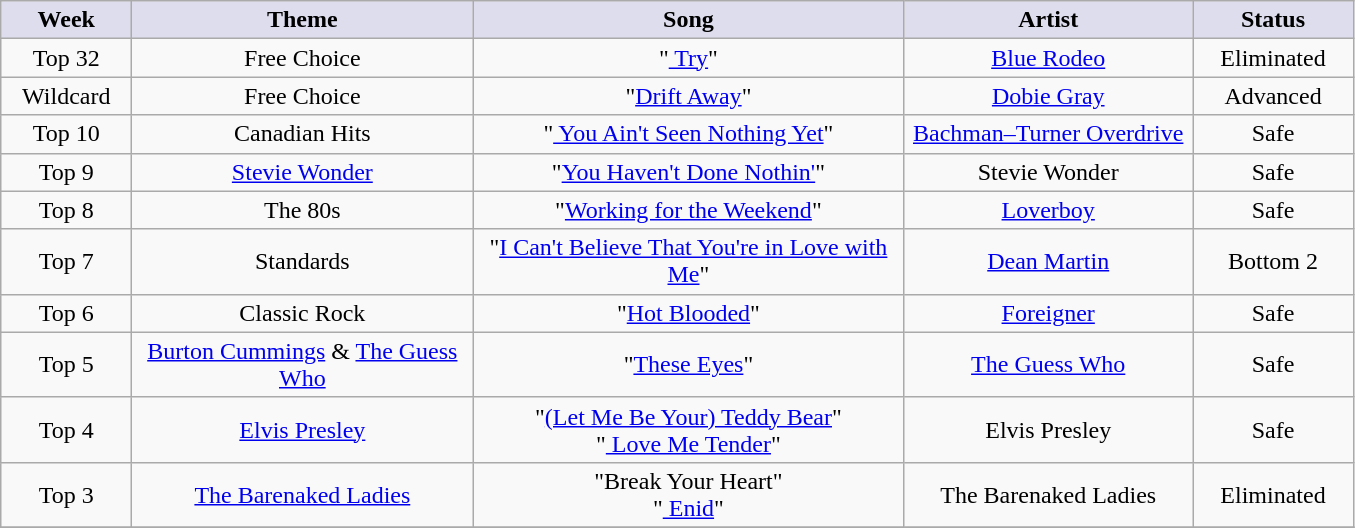<table class="wikitable" style="text-align:center; margin:6px;">
<tr>
<th style="background:#dde; width:80px;">Week</th>
<th style="background:#dde; width:220px;">Theme</th>
<th style="background:#dde; width:280px;">Song</th>
<th style="background:#dde; width:185px;">Artist</th>
<th style="background:#dde; width:100px;">Status</th>
</tr>
<tr>
<td>Top 32</td>
<td>Free Choice</td>
<td>"<a href='#'> Try</a>"</td>
<td><a href='#'>Blue Rodeo</a></td>
<td>Eliminated</td>
</tr>
<tr>
<td>Wildcard</td>
<td>Free Choice</td>
<td>"<a href='#'>Drift Away</a>"</td>
<td><a href='#'>Dobie Gray</a></td>
<td>Advanced</td>
</tr>
<tr>
<td>Top 10</td>
<td>Canadian Hits</td>
<td>"<a href='#'> You Ain't Seen Nothing Yet</a>"</td>
<td><a href='#'>Bachman–Turner Overdrive</a></td>
<td>Safe</td>
</tr>
<tr>
<td>Top 9</td>
<td><a href='#'>Stevie Wonder</a></td>
<td>"<a href='#'>You Haven't Done Nothin'</a>"</td>
<td>Stevie Wonder</td>
<td>Safe</td>
</tr>
<tr>
<td>Top 8</td>
<td>The 80s</td>
<td>"<a href='#'>Working for the Weekend</a>"</td>
<td><a href='#'>Loverboy</a></td>
<td>Safe</td>
</tr>
<tr>
<td>Top 7</td>
<td>Standards</td>
<td>"<a href='#'>I Can't Believe That You're in Love with Me</a>"</td>
<td><a href='#'>Dean Martin</a></td>
<td>Bottom 2</td>
</tr>
<tr>
<td>Top 6</td>
<td>Classic Rock</td>
<td>"<a href='#'>Hot Blooded</a>"</td>
<td><a href='#'> Foreigner</a></td>
<td>Safe</td>
</tr>
<tr>
<td>Top 5</td>
<td><a href='#'>Burton Cummings</a> & <a href='#'>The Guess Who</a></td>
<td>"<a href='#'>These Eyes</a>"</td>
<td><a href='#'>The Guess Who</a></td>
<td>Safe</td>
</tr>
<tr>
<td>Top 4</td>
<td><a href='#'>Elvis Presley</a></td>
<td>"<a href='#'>(Let Me Be Your) Teddy Bear</a>"<br>"<a href='#'> Love Me Tender</a>"</td>
<td>Elvis Presley</td>
<td>Safe</td>
</tr>
<tr>
<td>Top 3</td>
<td><a href='#'>The Barenaked Ladies</a></td>
<td>"Break Your Heart"<br>"<a href='#'> Enid</a>"</td>
<td>The Barenaked Ladies</td>
<td>Eliminated</td>
</tr>
<tr>
</tr>
</table>
